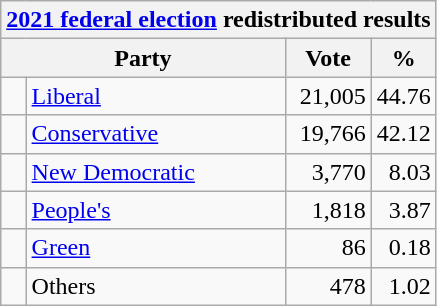<table class="wikitable">
<tr>
<th colspan="4"><a href='#'>2021 federal election</a> redistributed results</th>
</tr>
<tr>
<th bgcolor="#DDDDFF" width="130px" colspan="2">Party</th>
<th bgcolor="#DDDDFF" width="50px">Vote</th>
<th bgcolor="#DDDDFF" width="30px">%</th>
</tr>
<tr>
<td> </td>
<td><a href='#'>Liberal</a></td>
<td align=right>21,005</td>
<td align=right>44.76</td>
</tr>
<tr>
<td> </td>
<td><a href='#'>Conservative</a></td>
<td align=right>19,766</td>
<td align=right>42.12</td>
</tr>
<tr>
<td> </td>
<td><a href='#'>New Democratic</a></td>
<td align=right>3,770</td>
<td align=right>8.03</td>
</tr>
<tr>
<td> </td>
<td><a href='#'>People's</a></td>
<td align=right>1,818</td>
<td align=right>3.87</td>
</tr>
<tr>
<td> </td>
<td><a href='#'>Green</a></td>
<td align=right>86</td>
<td align=right>0.18</td>
</tr>
<tr>
<td> </td>
<td>Others</td>
<td align=right>478</td>
<td align=right>1.02</td>
</tr>
</table>
